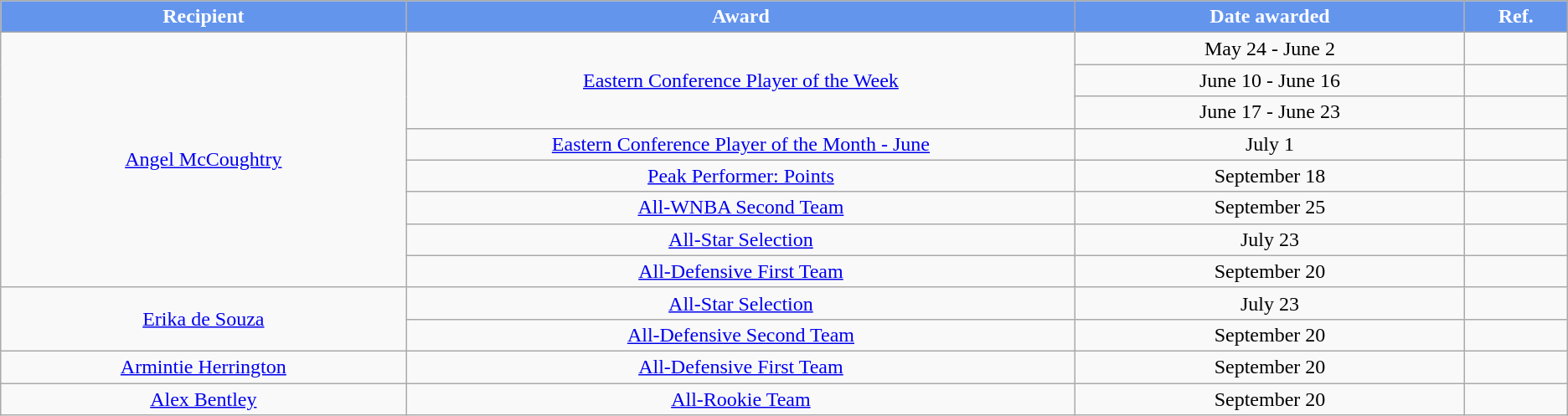<table class="wikitable sortable sortable" style="text-align: center">
<tr>
<th style="background:#6495ED;color:white"; width="5%">Recipient</th>
<th style="background:#6495ED;color:white"; width="9%">Award</th>
<th style="background:#6495ED;color:white"; width="5%">Date awarded</th>
<th style="background:#6495ED;color:white"; width="1%" class="unsortable">Ref.</th>
</tr>
<tr>
<td rowspan=8><a href='#'>Angel McCoughtry</a></td>
<td rowspan=3><a href='#'>Eastern Conference Player of the Week</a></td>
<td>May 24 - June 2</td>
<td></td>
</tr>
<tr>
<td>June 10 - June 16</td>
<td></td>
</tr>
<tr>
<td>June 17 - June 23</td>
<td></td>
</tr>
<tr>
<td><a href='#'>Eastern Conference Player of the Month - June</a></td>
<td>July 1</td>
<td></td>
</tr>
<tr>
<td><a href='#'>Peak Performer: Points</a></td>
<td>September 18</td>
<td></td>
</tr>
<tr>
<td><a href='#'>All-WNBA Second Team</a></td>
<td>September 25</td>
<td></td>
</tr>
<tr>
<td><a href='#'>All-Star Selection</a></td>
<td>July 23</td>
<td></td>
</tr>
<tr>
<td><a href='#'>All-Defensive First Team</a></td>
<td>September 20</td>
<td></td>
</tr>
<tr>
<td rowspan=2><a href='#'>Erika de Souza</a></td>
<td><a href='#'>All-Star Selection</a></td>
<td>July 23</td>
<td></td>
</tr>
<tr>
<td><a href='#'>All-Defensive Second Team</a></td>
<td>September 20</td>
<td></td>
</tr>
<tr>
<td><a href='#'>Armintie Herrington</a></td>
<td><a href='#'>All-Defensive First Team</a></td>
<td>September 20</td>
<td></td>
</tr>
<tr>
<td><a href='#'>Alex Bentley</a></td>
<td><a href='#'>All-Rookie Team</a></td>
<td>September 20</td>
<td></td>
</tr>
</table>
